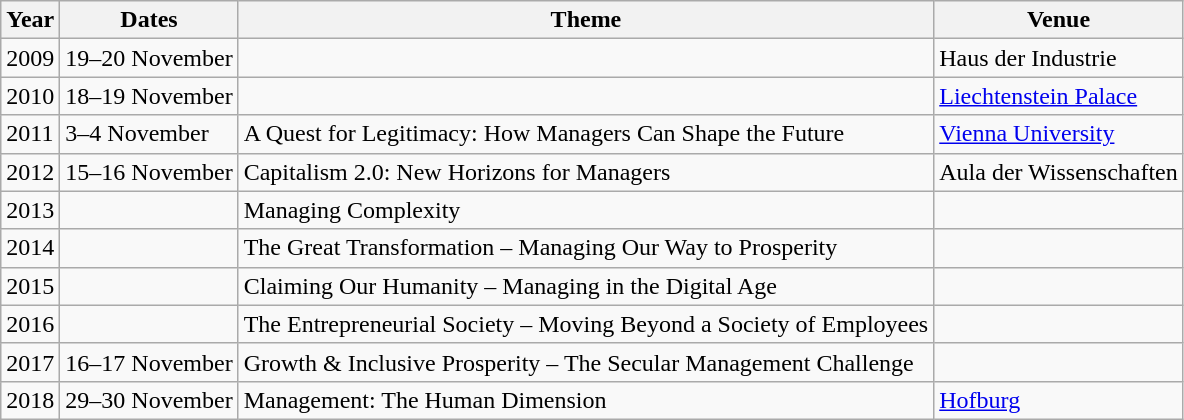<table class="wikitable">
<tr>
<th>Year</th>
<th>Dates</th>
<th>Theme</th>
<th>Venue</th>
</tr>
<tr>
<td>2009</td>
<td>19–20 November</td>
<td></td>
<td>Haus der Industrie</td>
</tr>
<tr>
<td>2010</td>
<td>18–19 November</td>
<td></td>
<td><a href='#'>Liechtenstein Palace</a></td>
</tr>
<tr>
<td>2011</td>
<td>3–4 November</td>
<td>A Quest for Legitimacy: How Managers Can Shape the Future</td>
<td><a href='#'>Vienna University</a></td>
</tr>
<tr>
<td>2012</td>
<td>15–16 November</td>
<td>Capitalism 2.0: New Horizons for Managers</td>
<td>Aula der Wissenschaften</td>
</tr>
<tr>
<td>2013</td>
<td></td>
<td>Managing Complexity</td>
<td></td>
</tr>
<tr>
<td>2014</td>
<td></td>
<td>The Great Transformation – Managing Our Way to Prosperity</td>
<td></td>
</tr>
<tr>
<td>2015</td>
<td></td>
<td>Claiming Our Humanity – Managing in the Digital Age</td>
<td></td>
</tr>
<tr>
<td>2016</td>
<td></td>
<td>The Entrepreneurial Society – Moving Beyond a Society of Employees</td>
<td></td>
</tr>
<tr>
<td>2017</td>
<td>16–17 November</td>
<td>Growth & Inclusive Prosperity – The Secular Management Challenge</td>
<td></td>
</tr>
<tr>
<td>2018</td>
<td>29–30 November</td>
<td>Management: The Human Dimension</td>
<td><a href='#'>Hofburg</a></td>
</tr>
</table>
